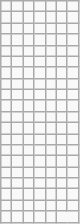<table class="wikitable">
<tr>
<td></td>
<td></td>
<td></td>
<td></td>
<td></td>
<td></td>
<td></td>
</tr>
<tr>
<td></td>
<td></td>
<td></td>
<td></td>
<td></td>
<td></td>
<td></td>
</tr>
<tr>
<td></td>
<td></td>
<td></td>
<td></td>
<td></td>
<td></td>
<td></td>
</tr>
<tr>
<td></td>
<td></td>
<td></td>
<td></td>
<td></td>
<td></td>
<td></td>
</tr>
<tr>
<td></td>
<td></td>
<td></td>
<td></td>
<td></td>
<td></td>
<td></td>
</tr>
<tr>
<td></td>
<td></td>
<td></td>
<td></td>
<td></td>
<td></td>
<td></td>
</tr>
<tr>
<td></td>
<td></td>
<td></td>
<td></td>
<td></td>
<td></td>
<td></td>
</tr>
<tr>
<td></td>
<td></td>
<td></td>
<td></td>
<td></td>
<td></td>
<td></td>
</tr>
<tr>
<td></td>
<td></td>
<td></td>
<td></td>
<td></td>
<td></td>
<td></td>
</tr>
<tr>
<td></td>
<td></td>
<td></td>
<td></td>
<td></td>
<td></td>
<td></td>
</tr>
<tr>
<td></td>
<td></td>
<td></td>
<td></td>
<td></td>
<td></td>
<td></td>
</tr>
<tr>
<td></td>
<td></td>
<td></td>
<td></td>
<td></td>
<td></td>
<td></td>
</tr>
<tr>
<td></td>
<td></td>
<td></td>
<td></td>
<td></td>
<td></td>
<td></td>
</tr>
<tr>
<td></td>
<td></td>
<td></td>
<td></td>
<td></td>
<td></td>
<td></td>
</tr>
<tr>
<td></td>
<td></td>
<td></td>
<td></td>
<td></td>
<td></td>
<td></td>
</tr>
<tr>
<td></td>
<td></td>
<td></td>
<td></td>
<td></td>
<td></td>
<td></td>
</tr>
<tr>
<td></td>
<td></td>
<td></td>
<td></td>
<td></td>
<td></td>
<td></td>
</tr>
<tr>
<td></td>
<td></td>
<td></td>
<td></td>
<td></td>
<td></td>
<td></td>
</tr>
<tr>
<td></td>
<td></td>
<td></td>
<td></td>
<td></td>
<td></td>
<td></td>
</tr>
<tr>
<td></td>
<td></td>
<td></td>
<td></td>
<td></td>
</tr>
</table>
